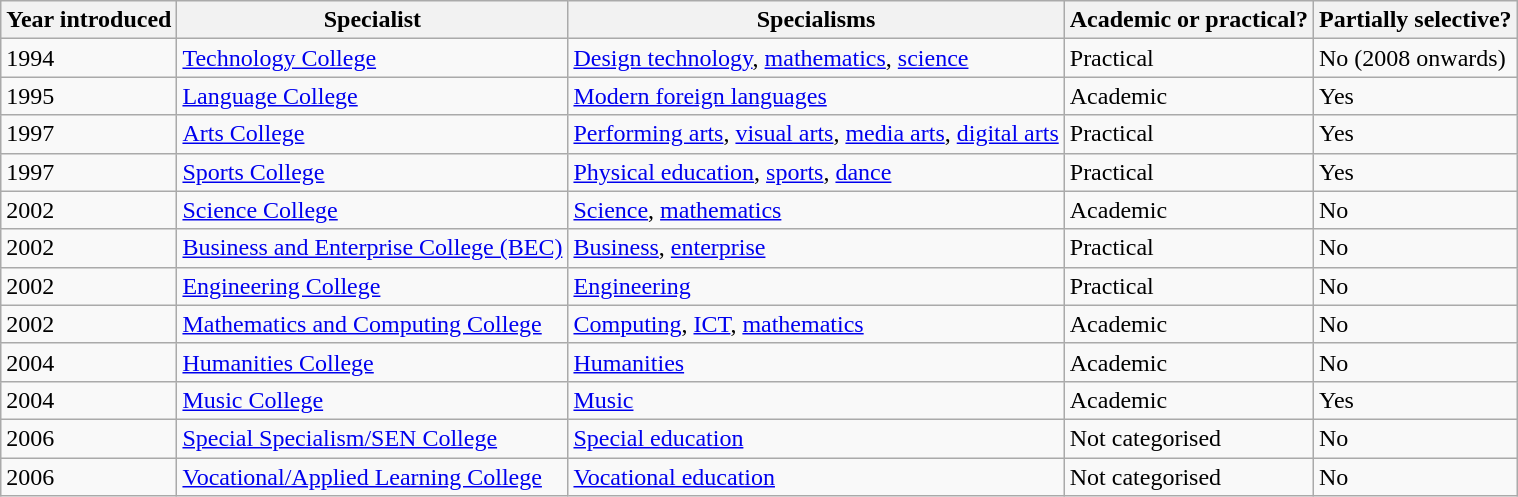<table class="wikitable">
<tr>
<th>Year introduced</th>
<th>Specialist</th>
<th>Specialisms</th>
<th>Academic or practical?</th>
<th>Partially selective?</th>
</tr>
<tr>
<td>1994</td>
<td><a href='#'>Technology College</a></td>
<td><a href='#'>Design technology</a>, <a href='#'>mathematics</a>, <a href='#'>science</a></td>
<td>Practical</td>
<td>No (2008 onwards)</td>
</tr>
<tr>
<td>1995</td>
<td><a href='#'>Language College</a></td>
<td><a href='#'>Modern foreign languages</a></td>
<td>Academic</td>
<td>Yes</td>
</tr>
<tr>
<td>1997</td>
<td><a href='#'>Arts College</a></td>
<td><a href='#'>Performing arts</a>, <a href='#'>visual arts</a>, <a href='#'>media arts</a>, <a href='#'>digital arts</a></td>
<td>Practical</td>
<td>Yes</td>
</tr>
<tr>
<td>1997</td>
<td><a href='#'>Sports College</a></td>
<td><a href='#'>Physical education</a>, <a href='#'>sports</a>, <a href='#'>dance</a></td>
<td>Practical</td>
<td>Yes</td>
</tr>
<tr>
<td>2002</td>
<td><a href='#'>Science College</a></td>
<td><a href='#'>Science</a>, <a href='#'>mathematics</a></td>
<td>Academic</td>
<td>No</td>
</tr>
<tr>
<td>2002</td>
<td><a href='#'>Business and Enterprise College (BEC)</a></td>
<td><a href='#'>Business</a>, <a href='#'>enterprise</a></td>
<td>Practical</td>
<td>No</td>
</tr>
<tr>
<td>2002</td>
<td><a href='#'>Engineering College</a></td>
<td><a href='#'>Engineering</a></td>
<td>Practical</td>
<td>No</td>
</tr>
<tr>
<td>2002</td>
<td><a href='#'>Mathematics and Computing College</a></td>
<td><a href='#'>Computing</a>, <a href='#'>ICT</a>, <a href='#'>mathematics</a></td>
<td>Academic</td>
<td>No</td>
</tr>
<tr>
<td>2004</td>
<td><a href='#'>Humanities College</a></td>
<td><a href='#'>Humanities</a></td>
<td>Academic</td>
<td>No</td>
</tr>
<tr>
<td>2004</td>
<td><a href='#'>Music College</a></td>
<td><a href='#'>Music</a></td>
<td>Academic</td>
<td>Yes</td>
</tr>
<tr>
<td>2006</td>
<td><a href='#'>Special Specialism/SEN College</a></td>
<td><a href='#'>Special education</a></td>
<td>Not categorised</td>
<td>No</td>
</tr>
<tr>
<td>2006</td>
<td><a href='#'>Vocational/Applied Learning College</a></td>
<td><a href='#'>Vocational education</a></td>
<td>Not categorised</td>
<td>No</td>
</tr>
</table>
